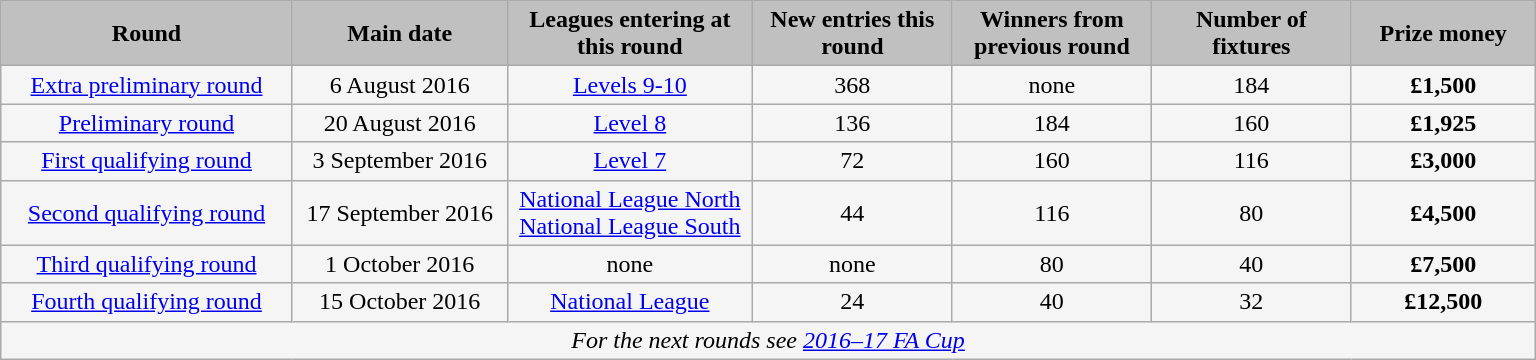<table class="wikitable" style="width: 1024px; background:WhiteSmoke; text-align:center">
<tr>
<th scope="col" style="width: 19.00%; background:silver;">Round</th>
<th scope="col" style="width: 14.00%; background:silver;">Main date</th>
<th scope="col" style="width: 16.00%; background:silver;">Leagues entering at this round</th>
<th scope="col" style="width: 13.00%; background:silver;">New entries this round</th>
<th scope="col" style="width: 13.00%; background:silver;">Winners from previous round</th>
<th scope="col" style="width: 13.00%; background:silver;">Number of fixtures</th>
<th scope="col" style="width: 12.00%; background:silver;">Prize money</th>
</tr>
<tr>
<td><a href='#'>Extra preliminary round</a></td>
<td>6 August 2016</td>
<td><a href='#'>Levels 9-10</a></td>
<td>368</td>
<td>none</td>
<td>184</td>
<td><strong>£1,500</strong></td>
</tr>
<tr>
<td><a href='#'>Preliminary round</a></td>
<td>20 August 2016</td>
<td><a href='#'>Level 8</a></td>
<td>136</td>
<td>184</td>
<td>160</td>
<td><strong>£1,925</strong></td>
</tr>
<tr>
<td><a href='#'>First qualifying round</a></td>
<td>3 September 2016</td>
<td><a href='#'>Level 7</a></td>
<td>72</td>
<td>160</td>
<td>116</td>
<td><strong>£3,000</strong></td>
</tr>
<tr>
<td><a href='#'>Second qualifying round</a></td>
<td>17 September 2016</td>
<td><a href='#'>National League North<br>National League South</a></td>
<td>44</td>
<td>116</td>
<td>80</td>
<td><strong>£4,500</strong></td>
</tr>
<tr>
<td><a href='#'>Third qualifying round</a></td>
<td>1 October 2016</td>
<td>none</td>
<td>none</td>
<td>80</td>
<td>40</td>
<td><strong>£7,500</strong></td>
</tr>
<tr>
<td><a href='#'>Fourth qualifying round</a></td>
<td>15 October 2016</td>
<td><a href='#'>National League</a></td>
<td>24</td>
<td>40</td>
<td>32</td>
<td><strong>£12,500</strong></td>
</tr>
<tr>
<td colspan="7"><em>For the next rounds see <a href='#'>2016–17 FA Cup</a></em></td>
</tr>
</table>
